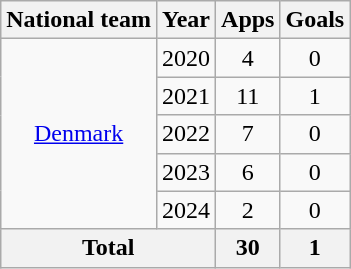<table class="wikitable" style="text-align:center">
<tr>
<th>National team</th>
<th>Year</th>
<th>Apps</th>
<th>Goals</th>
</tr>
<tr>
<td rowspan="5"><a href='#'>Denmark</a></td>
<td>2020</td>
<td>4</td>
<td>0</td>
</tr>
<tr>
<td>2021</td>
<td>11</td>
<td>1</td>
</tr>
<tr>
<td>2022</td>
<td>7</td>
<td>0</td>
</tr>
<tr>
<td>2023</td>
<td>6</td>
<td>0</td>
</tr>
<tr>
<td>2024</td>
<td>2</td>
<td>0</td>
</tr>
<tr>
<th colspan="2">Total</th>
<th>30</th>
<th>1</th>
</tr>
</table>
